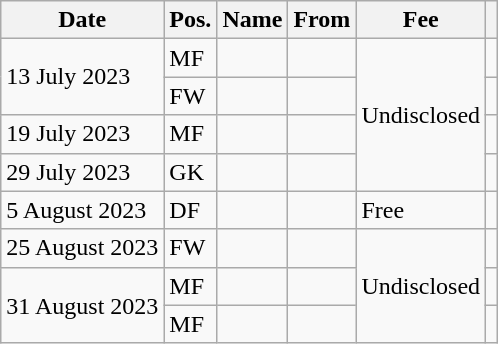<table class="wikitable">
<tr>
<th>Date</th>
<th>Pos.</th>
<th>Name</th>
<th>From</th>
<th>Fee</th>
<th></th>
</tr>
<tr>
<td rowspan="2">13 July 2023</td>
<td>MF</td>
<td></td>
<td></td>
<td rowspan="4">Undisclosed</td>
<td></td>
</tr>
<tr>
<td>FW</td>
<td></td>
<td></td>
<td></td>
</tr>
<tr>
<td>19 July 2023</td>
<td>MF</td>
<td></td>
<td></td>
<td></td>
</tr>
<tr>
<td>29 July 2023</td>
<td>GK</td>
<td></td>
<td></td>
<td></td>
</tr>
<tr>
<td>5 August 2023</td>
<td>DF</td>
<td></td>
<td></td>
<td>Free</td>
<td></td>
</tr>
<tr>
<td>25 August 2023</td>
<td>FW</td>
<td></td>
<td></td>
<td rowspan="3">Undisclosed</td>
<td></td>
</tr>
<tr>
<td rowspan="2">31 August 2023</td>
<td>MF</td>
<td></td>
<td></td>
<td></td>
</tr>
<tr>
<td>MF</td>
<td></td>
<td></td>
<td></td>
</tr>
</table>
